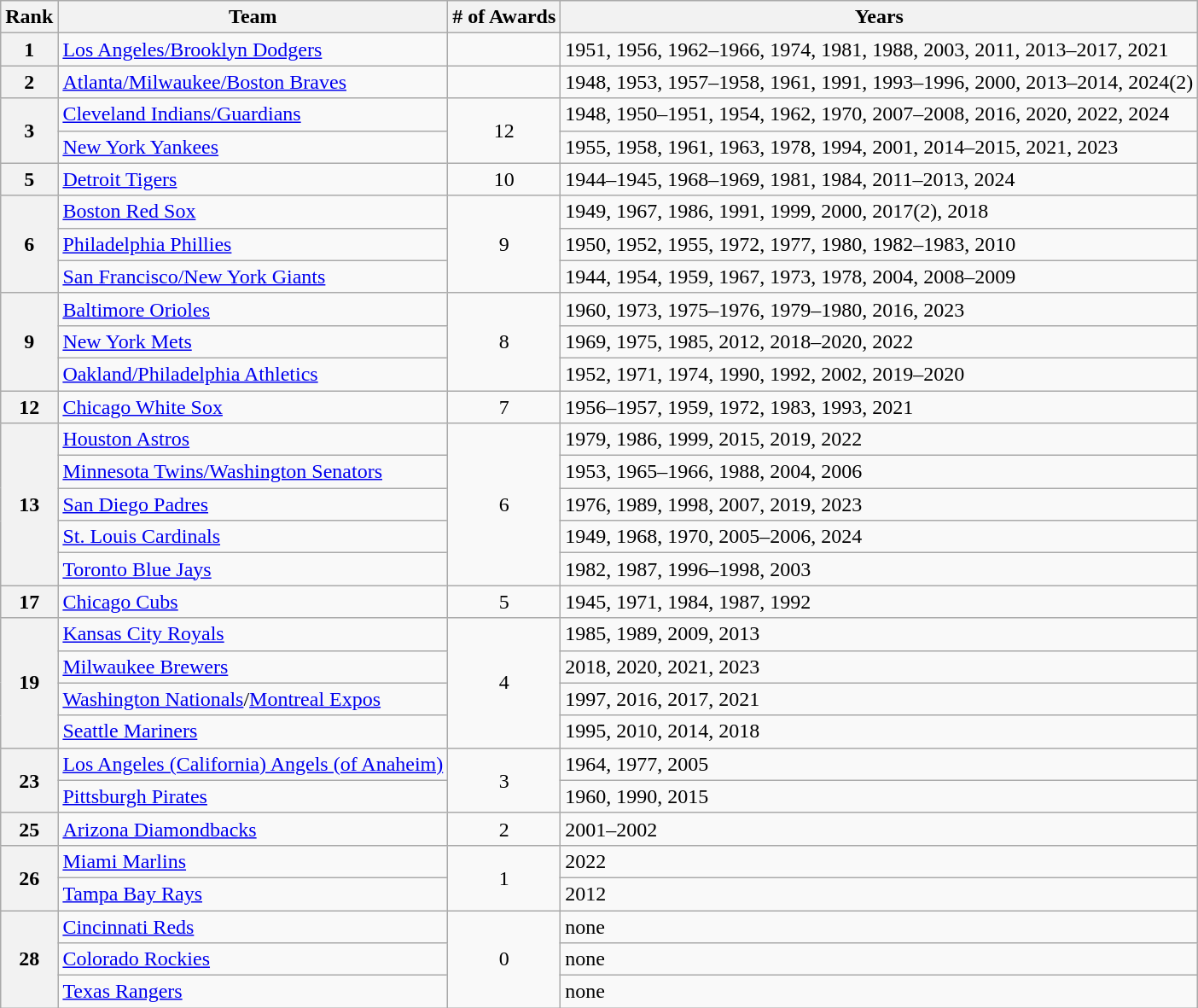<table class="wikitable sortable">
<tr>
<th>Rank</th>
<th>Team</th>
<th># of Awards</th>
<th>Years</th>
</tr>
<tr>
<th rowspan=1>1</th>
<td><a href='#'>Los Angeles/Brooklyn Dodgers</a></td>
<td></td>
<td>1951, 1956, 1962–1966, 1974, 1981, 1988, 2003, 2011, 2013–2017, 2021</td>
</tr>
<tr>
<th rowspan=1>2</th>
<td><a href='#'>Atlanta/Milwaukee/Boston Braves</a></td>
<td></td>
<td>1948, 1953, 1957–1958, 1961, 1991, 1993–1996, 2000, 2013–2014, 2024(2)</td>
</tr>
<tr>
<th rowspan=2>3</th>
<td><a href='#'>Cleveland Indians/Guardians</a></td>
<td rowspan=2 style="text-align:center;">12</td>
<td>1948, 1950–1951, 1954, 1962, 1970, 2007–2008, 2016, 2020, 2022, 2024</td>
</tr>
<tr>
<td><a href='#'>New York Yankees</a></td>
<td>1955, 1958, 1961, 1963, 1978, 1994, 2001, 2014–2015, 2021, 2023</td>
</tr>
<tr>
<th rowspan=1>5</th>
<td><a href='#'>Detroit Tigers</a></td>
<td rowspan=1 style="text-align:center;">10</td>
<td>1944–1945, 1968–1969, 1981, 1984, 2011–2013, 2024</td>
</tr>
<tr>
<th rowspan=3>6</th>
<td><a href='#'>Boston Red Sox</a></td>
<td rowspan=3 style="text-align:center;">9</td>
<td>1949, 1967, 1986, 1991, 1999, 2000, 2017(2), 2018</td>
</tr>
<tr>
<td><a href='#'>Philadelphia Phillies</a></td>
<td>1950, 1952, 1955, 1972, 1977, 1980, 1982–1983, 2010</td>
</tr>
<tr>
<td><a href='#'>San Francisco/New York Giants</a></td>
<td>1944, 1954, 1959, 1967, 1973, 1978, 2004, 2008–2009</td>
</tr>
<tr>
<th rowspan=3>9</th>
<td><a href='#'>Baltimore Orioles</a></td>
<td rowspan=3 style="text-align:center;">8</td>
<td>1960, 1973, 1975–1976, 1979–1980, 2016, 2023</td>
</tr>
<tr>
<td><a href='#'>New York Mets</a></td>
<td>1969, 1975, 1985, 2012, 2018–2020, 2022</td>
</tr>
<tr>
<td><a href='#'>Oakland/Philadelphia Athletics</a></td>
<td>1952, 1971, 1974, 1990, 1992, 2002, 2019–2020</td>
</tr>
<tr>
<th rowspan=1>12</th>
<td><a href='#'>Chicago White Sox</a></td>
<td rowspan=1 style="text-align:center;">7</td>
<td>1956–1957, 1959, 1972, 1983, 1993, 2021</td>
</tr>
<tr>
<th rowspan=5>13</th>
<td><a href='#'>Houston Astros</a></td>
<td rowspan=5 style="text-align:center;">6</td>
<td>1979, 1986, 1999, 2015, 2019, 2022</td>
</tr>
<tr>
<td><a href='#'>Minnesota Twins/Washington Senators</a></td>
<td>1953, 1965–1966, 1988, 2004, 2006</td>
</tr>
<tr>
<td><a href='#'>San Diego Padres</a></td>
<td>1976, 1989, 1998, 2007, 2019, 2023</td>
</tr>
<tr>
<td><a href='#'>St. Louis Cardinals</a></td>
<td>1949, 1968, 1970, 2005–2006, 2024</td>
</tr>
<tr>
<td><a href='#'>Toronto Blue Jays</a></td>
<td>1982, 1987, 1996–1998, 2003</td>
</tr>
<tr>
<th rowspan=1>17</th>
<td><a href='#'>Chicago Cubs</a></td>
<td rowspan=1 style="text-align:center;">5</td>
<td>1945, 1971, 1984, 1987, 1992</td>
</tr>
<tr>
<th rowspan=4>19</th>
<td><a href='#'>Kansas City Royals</a></td>
<td rowspan=4 style="text-align:center;">4</td>
<td>1985, 1989, 2009, 2013</td>
</tr>
<tr>
<td><a href='#'>Milwaukee Brewers</a></td>
<td>2018, 2020, 2021, 2023</td>
</tr>
<tr>
<td><a href='#'>Washington Nationals</a>/<a href='#'>Montreal Expos</a></td>
<td>1997, 2016, 2017, 2021</td>
</tr>
<tr>
<td><a href='#'>Seattle Mariners</a></td>
<td>1995, 2010, 2014, 2018</td>
</tr>
<tr>
<th rowspan=2>23</th>
<td><a href='#'>Los Angeles (California) Angels (of Anaheim)</a></td>
<td rowspan=2 style="text-align:center;">3</td>
<td>1964, 1977, 2005</td>
</tr>
<tr>
<td><a href='#'>Pittsburgh Pirates</a></td>
<td>1960, 1990, 2015</td>
</tr>
<tr>
<th rowspan=1>25</th>
<td><a href='#'>Arizona Diamondbacks</a></td>
<td rowspan=1 style="text-align:center;">2</td>
<td>2001–2002</td>
</tr>
<tr>
<th rowspan=2>26</th>
<td><a href='#'>Miami Marlins</a></td>
<td rowspan=2 style="text-align:center;">1</td>
<td>2022</td>
</tr>
<tr>
<td><a href='#'>Tampa Bay Rays</a></td>
<td>2012</td>
</tr>
<tr>
<th rowspan=3>28</th>
<td><a href='#'>Cincinnati Reds</a></td>
<td rowspan=3 style="text-align:center;">0</td>
<td>none</td>
</tr>
<tr>
<td><a href='#'>Colorado Rockies</a></td>
<td>none</td>
</tr>
<tr>
<td><a href='#'>Texas Rangers</a></td>
<td>none</td>
</tr>
</table>
